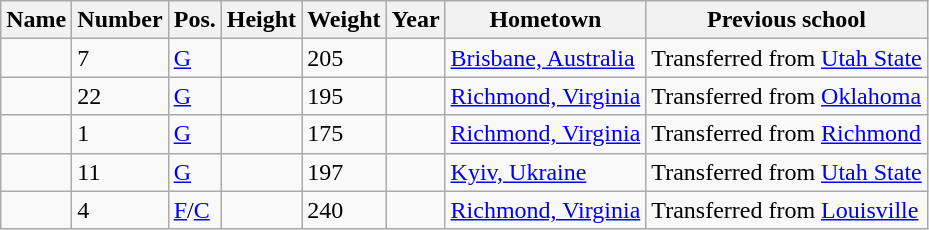<table class="wikitable sortable" border="1">
<tr>
<th>Name</th>
<th>Number</th>
<th>Pos.</th>
<th>Height</th>
<th>Weight</th>
<th>Year</th>
<th>Hometown</th>
<th class="unsortable">Previous school</th>
</tr>
<tr>
<td></td>
<td>7</td>
<td><a href='#'>G</a></td>
<td></td>
<td>205</td>
<td></td>
<td><a href='#'>Brisbane, Australia</a></td>
<td>Transferred from <a href='#'>Utah State</a></td>
</tr>
<tr>
<td></td>
<td>22</td>
<td><a href='#'>G</a></td>
<td></td>
<td>195</td>
<td></td>
<td><a href='#'>Richmond, Virginia</a></td>
<td>Transferred from <a href='#'>Oklahoma</a></td>
</tr>
<tr>
<td></td>
<td>1</td>
<td><a href='#'>G</a></td>
<td></td>
<td>175</td>
<td></td>
<td><a href='#'>Richmond, Virginia</a></td>
<td>Transferred from <a href='#'>Richmond</a></td>
</tr>
<tr>
<td></td>
<td>11</td>
<td><a href='#'>G</a></td>
<td></td>
<td>197</td>
<td></td>
<td><a href='#'>Kyiv, Ukraine</a></td>
<td>Transferred from <a href='#'>Utah State</a></td>
</tr>
<tr>
<td></td>
<td>4</td>
<td><a href='#'>F</a>/<a href='#'>C</a></td>
<td></td>
<td>240</td>
<td></td>
<td><a href='#'>Richmond, Virginia</a></td>
<td>Transferred from <a href='#'>Louisville</a></td>
</tr>
</table>
